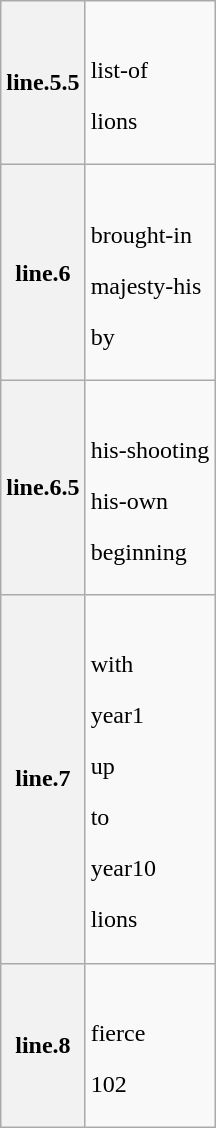<table class="wikitable">
<tr>
<th>line.5.5</th>
<td><div><br> 
<p>list-of</p> <p>lions</p>
</div></td>
</tr>
<tr>
<th>line.6</th>
<td><div><br>  
<p>brought-in</p> <p>majesty-his</p> <p>by</p>
</div></td>
</tr>
<tr>
<th>line.6.5</th>
<td><div><br>  
<p>his-shooting</p> <p>his-own</p> <p>beginning</p>
</div></td>
</tr>
<tr>
<th>line.7</th>
<td><div><br>     
<p>with</p> <p>year1</p> <p>up</p> <p>to</p> <p>year10</p> <p>lions</p>
</div></td>
</tr>
<tr>
<th>line.8</th>
<td><div><br> 
<p>fierce</p> <p>102</p>
</div></td>
</tr>
</table>
